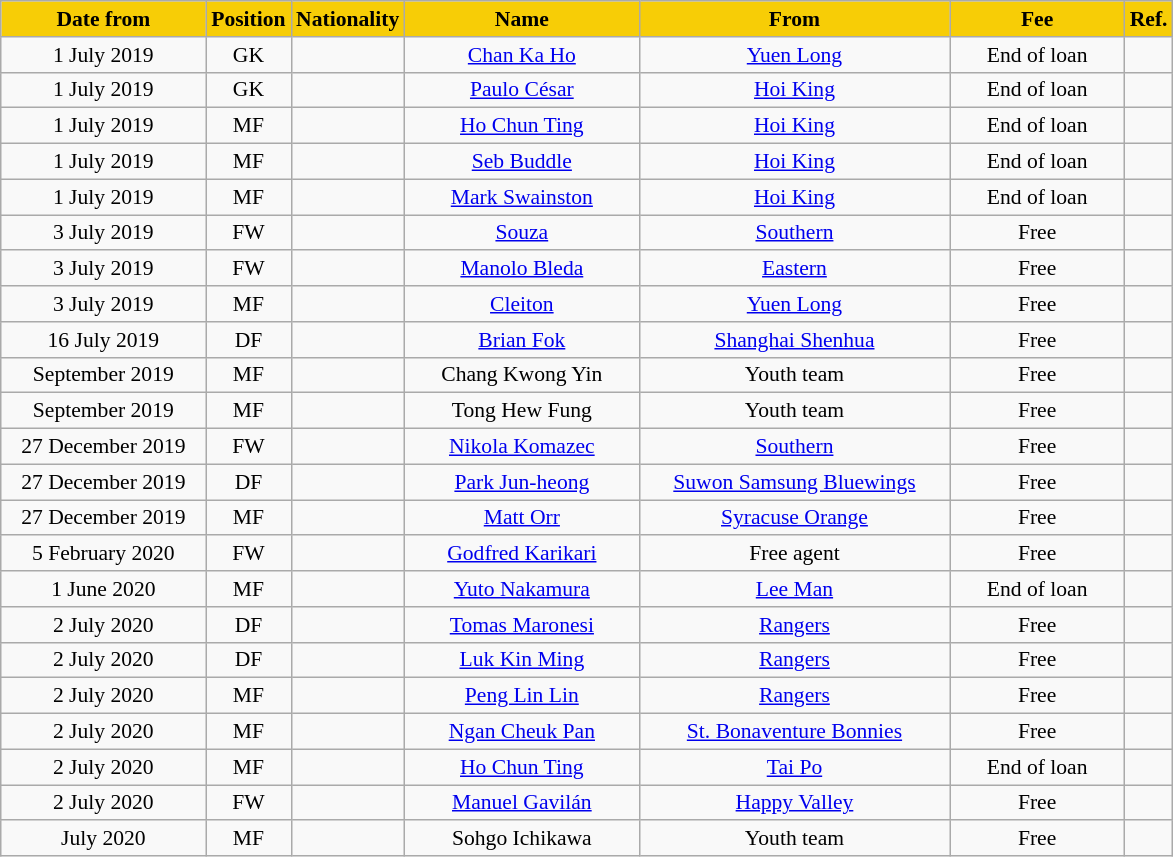<table class="wikitable"  style="text-align:center; font-size:90%;">
<tr>
<th style="background:#f7cd06; color:#000000; width:130px;">Date from</th>
<th style="background:#f7cd06; color:#000000; width:50px;">Position</th>
<th style="background:#f7cd06; color:#000000; width:50px;">Nationality</th>
<th style="background:#f7cd06; color:#000000; width:150px;">Name</th>
<th style="background:#f7cd06; color:#000000; width:200px;">From</th>
<th style="background:#f7cd06; color:#000000; width:110px;">Fee</th>
<th style="background:#f7cd06; color:#000000; width:25px;">Ref.</th>
</tr>
<tr>
<td>1 July 2019</td>
<td>GK</td>
<td></td>
<td><a href='#'>Chan Ka Ho</a></td>
<td><a href='#'>Yuen Long</a></td>
<td>End of loan</td>
<td></td>
</tr>
<tr>
<td>1 July 2019</td>
<td>GK</td>
<td></td>
<td><a href='#'>Paulo César</a></td>
<td><a href='#'>Hoi King</a></td>
<td>End of loan</td>
<td></td>
</tr>
<tr>
<td>1 July 2019</td>
<td>MF</td>
<td></td>
<td><a href='#'>Ho Chun Ting</a></td>
<td><a href='#'>Hoi King</a></td>
<td>End of loan</td>
<td></td>
</tr>
<tr>
<td>1 July 2019</td>
<td>MF</td>
<td></td>
<td><a href='#'>Seb Buddle</a></td>
<td><a href='#'>Hoi King</a></td>
<td>End of loan</td>
<td></td>
</tr>
<tr>
<td>1 July 2019</td>
<td>MF</td>
<td> </td>
<td><a href='#'>Mark Swainston</a></td>
<td><a href='#'>Hoi King</a></td>
<td>End of loan</td>
<td></td>
</tr>
<tr>
<td>3 July 2019</td>
<td>FW</td>
<td></td>
<td><a href='#'>Souza</a></td>
<td><a href='#'>Southern</a></td>
<td>Free</td>
<td></td>
</tr>
<tr>
<td>3 July 2019</td>
<td>FW</td>
<td></td>
<td><a href='#'>Manolo Bleda</a></td>
<td><a href='#'>Eastern</a></td>
<td>Free</td>
<td></td>
</tr>
<tr>
<td>3 July 2019</td>
<td>MF</td>
<td></td>
<td><a href='#'>Cleiton</a></td>
<td><a href='#'>Yuen Long</a></td>
<td>Free</td>
<td></td>
</tr>
<tr>
<td>16 July 2019</td>
<td>DF</td>
<td></td>
<td><a href='#'>Brian Fok</a></td>
<td> <a href='#'>Shanghai Shenhua</a></td>
<td>Free</td>
<td></td>
</tr>
<tr>
<td>September 2019</td>
<td>MF</td>
<td></td>
<td>Chang Kwong Yin</td>
<td>Youth team</td>
<td>Free</td>
<td></td>
</tr>
<tr>
<td>September 2019</td>
<td>MF</td>
<td></td>
<td>Tong Hew Fung</td>
<td>Youth team</td>
<td>Free</td>
<td></td>
</tr>
<tr>
<td>27 December 2019</td>
<td>FW</td>
<td></td>
<td><a href='#'>Nikola Komazec</a></td>
<td><a href='#'>Southern</a></td>
<td>Free</td>
<td></td>
</tr>
<tr>
<td>27 December 2019</td>
<td>DF</td>
<td></td>
<td><a href='#'>Park Jun-heong</a></td>
<td> <a href='#'>Suwon Samsung Bluewings</a></td>
<td>Free</td>
<td></td>
</tr>
<tr>
<td>27 December 2019</td>
<td>MF</td>
<td></td>
<td><a href='#'>Matt Orr</a></td>
<td> <a href='#'>Syracuse Orange</a></td>
<td>Free</td>
<td></td>
</tr>
<tr>
<td>5 February 2020</td>
<td>FW</td>
<td></td>
<td><a href='#'>Godfred Karikari</a></td>
<td>Free agent</td>
<td>Free</td>
<td></td>
</tr>
<tr>
<td>1 June 2020</td>
<td>MF</td>
<td></td>
<td><a href='#'>Yuto Nakamura</a></td>
<td><a href='#'>Lee Man</a></td>
<td>End of loan</td>
<td></td>
</tr>
<tr>
<td>2 July 2020</td>
<td>DF</td>
<td></td>
<td><a href='#'>Tomas Maronesi</a></td>
<td><a href='#'>Rangers</a></td>
<td>Free</td>
<td></td>
</tr>
<tr>
<td>2 July 2020</td>
<td>DF</td>
<td></td>
<td><a href='#'>Luk Kin Ming</a></td>
<td><a href='#'>Rangers</a></td>
<td>Free</td>
<td></td>
</tr>
<tr>
<td>2 July 2020</td>
<td>MF</td>
<td></td>
<td><a href='#'>Peng Lin Lin</a></td>
<td><a href='#'>Rangers</a></td>
<td>Free</td>
<td></td>
</tr>
<tr>
<td>2 July 2020</td>
<td>MF</td>
<td></td>
<td><a href='#'>Ngan Cheuk Pan</a></td>
<td> <a href='#'>St. Bonaventure Bonnies</a></td>
<td>Free</td>
<td></td>
</tr>
<tr>
<td>2 July 2020</td>
<td>MF</td>
<td></td>
<td><a href='#'>Ho Chun Ting</a></td>
<td><a href='#'>Tai Po</a></td>
<td>End of loan</td>
<td></td>
</tr>
<tr>
<td>2 July 2020</td>
<td>FW</td>
<td></td>
<td><a href='#'>Manuel Gavilán</a></td>
<td><a href='#'>Happy Valley</a></td>
<td>Free</td>
<td></td>
</tr>
<tr>
<td>July 2020</td>
<td>MF</td>
<td></td>
<td>Sohgo Ichikawa</td>
<td>Youth team</td>
<td>Free</td>
<td></td>
</tr>
</table>
